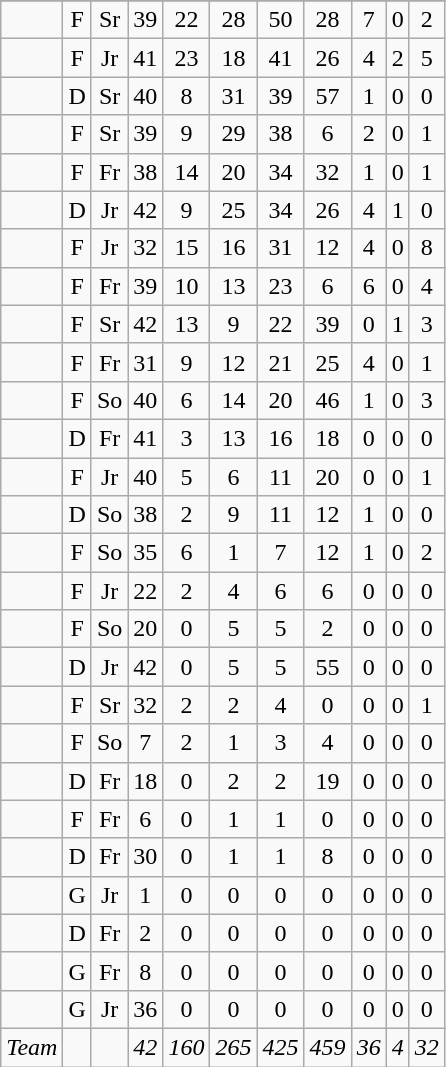<table class="wikitable sortable" style="text-align:center">
<tr>
</tr>
<tr>
<td align=left></td>
<td>F</td>
<td>Sr</td>
<td>39</td>
<td>22</td>
<td>28</td>
<td>50</td>
<td>28</td>
<td>7</td>
<td>0</td>
<td>2</td>
</tr>
<tr>
<td align=left></td>
<td>F</td>
<td>Jr</td>
<td>41</td>
<td>23</td>
<td>18</td>
<td>41</td>
<td>26</td>
<td>4</td>
<td>2</td>
<td>5</td>
</tr>
<tr>
<td align=left></td>
<td>D</td>
<td>Sr</td>
<td>40</td>
<td>8</td>
<td>31</td>
<td>39</td>
<td>57</td>
<td>1</td>
<td>0</td>
<td>0</td>
</tr>
<tr>
<td align=left></td>
<td>F</td>
<td>Sr</td>
<td>39</td>
<td>9</td>
<td>29</td>
<td>38</td>
<td>6</td>
<td>2</td>
<td>0</td>
<td>1</td>
</tr>
<tr>
<td align=left></td>
<td>F</td>
<td>Fr</td>
<td>38</td>
<td>14</td>
<td>20</td>
<td>34</td>
<td>32</td>
<td>1</td>
<td>0</td>
<td>1</td>
</tr>
<tr>
<td align=left></td>
<td>D</td>
<td>Jr</td>
<td>42</td>
<td>9</td>
<td>25</td>
<td>34</td>
<td>26</td>
<td>4</td>
<td>1</td>
<td>0</td>
</tr>
<tr>
<td align=left></td>
<td>F</td>
<td>Jr</td>
<td>32</td>
<td>15</td>
<td>16</td>
<td>31</td>
<td>12</td>
<td>4</td>
<td>0</td>
<td>8</td>
</tr>
<tr>
<td align=left></td>
<td>F</td>
<td>Fr</td>
<td>39</td>
<td>10</td>
<td>13</td>
<td>23</td>
<td>6</td>
<td>6</td>
<td>0</td>
<td>4</td>
</tr>
<tr>
<td align=left></td>
<td>F</td>
<td>Sr</td>
<td>42</td>
<td>13</td>
<td>9</td>
<td>22</td>
<td>39</td>
<td>0</td>
<td>1</td>
<td>3</td>
</tr>
<tr>
<td align=left></td>
<td>F</td>
<td>Fr</td>
<td>31</td>
<td>9</td>
<td>12</td>
<td>21</td>
<td>25</td>
<td>4</td>
<td>0</td>
<td>1</td>
</tr>
<tr>
<td align=left></td>
<td>F</td>
<td>So</td>
<td>40</td>
<td>6</td>
<td>14</td>
<td>20</td>
<td>46</td>
<td>1</td>
<td>0</td>
<td>3</td>
</tr>
<tr>
<td align=left></td>
<td>D</td>
<td>Fr</td>
<td>41</td>
<td>3</td>
<td>13</td>
<td>16</td>
<td>18</td>
<td>0</td>
<td>0</td>
<td>0</td>
</tr>
<tr>
<td align=left></td>
<td>F</td>
<td>Jr</td>
<td>40</td>
<td>5</td>
<td>6</td>
<td>11</td>
<td>20</td>
<td>0</td>
<td>0</td>
<td>1</td>
</tr>
<tr>
<td align=left></td>
<td>D</td>
<td>So</td>
<td>38</td>
<td>2</td>
<td>9</td>
<td>11</td>
<td>12</td>
<td>1</td>
<td>0</td>
<td>0</td>
</tr>
<tr>
<td align=left></td>
<td>F</td>
<td>So</td>
<td>35</td>
<td>6</td>
<td>1</td>
<td>7</td>
<td>12</td>
<td>1</td>
<td>0</td>
<td>2</td>
</tr>
<tr>
<td align=left></td>
<td>F</td>
<td>Jr</td>
<td>22</td>
<td>2</td>
<td>4</td>
<td>6</td>
<td>6</td>
<td>0</td>
<td>0</td>
<td>0</td>
</tr>
<tr>
<td align=left></td>
<td>F</td>
<td>So</td>
<td>20</td>
<td>0</td>
<td>5</td>
<td>5</td>
<td>2</td>
<td>0</td>
<td>0</td>
<td>0</td>
</tr>
<tr>
<td align=left></td>
<td>D</td>
<td>Jr</td>
<td>42</td>
<td>0</td>
<td>5</td>
<td>5</td>
<td>55</td>
<td>0</td>
<td>0</td>
<td>0</td>
</tr>
<tr>
<td align=left></td>
<td>F</td>
<td>Sr</td>
<td>32</td>
<td>2</td>
<td>2</td>
<td>4</td>
<td>0</td>
<td>0</td>
<td>0</td>
<td>1</td>
</tr>
<tr>
<td align=left></td>
<td>F</td>
<td>So</td>
<td>7</td>
<td>2</td>
<td>1</td>
<td>3</td>
<td>4</td>
<td>0</td>
<td>0</td>
<td>0</td>
</tr>
<tr>
<td align=left></td>
<td>D</td>
<td>Fr</td>
<td>18</td>
<td>0</td>
<td>2</td>
<td>2</td>
<td>19</td>
<td>0</td>
<td>0</td>
<td>0</td>
</tr>
<tr>
<td align=left></td>
<td>F</td>
<td>Fr</td>
<td>6</td>
<td>0</td>
<td>1</td>
<td>1</td>
<td>0</td>
<td>0</td>
<td>0</td>
<td>0</td>
</tr>
<tr>
<td align=left></td>
<td>D</td>
<td>Fr</td>
<td>30</td>
<td>0</td>
<td>1</td>
<td>1</td>
<td>8</td>
<td>0</td>
<td>0</td>
<td>0</td>
</tr>
<tr>
<td align=left></td>
<td>G</td>
<td>Jr</td>
<td>1</td>
<td>0</td>
<td>0</td>
<td>0</td>
<td>0</td>
<td>0</td>
<td>0</td>
<td>0</td>
</tr>
<tr>
<td align=left></td>
<td>D</td>
<td>Fr</td>
<td>2</td>
<td>0</td>
<td>0</td>
<td>0</td>
<td>0</td>
<td>0</td>
<td>0</td>
<td>0</td>
</tr>
<tr>
<td align=left></td>
<td>G</td>
<td>Fr</td>
<td>8</td>
<td>0</td>
<td>0</td>
<td>0</td>
<td>0</td>
<td>0</td>
<td>0</td>
<td>0</td>
</tr>
<tr>
<td align=left></td>
<td>G</td>
<td>Jr</td>
<td>36</td>
<td>0</td>
<td>0</td>
<td>0</td>
<td>0</td>
<td>0</td>
<td>0</td>
<td>0</td>
</tr>
<tr class="sortbottom">
<td align=left><em>Team</em></td>
<td></td>
<td></td>
<td><em>42</em></td>
<td><em>160</em></td>
<td><em>265</em></td>
<td><em>425</em></td>
<td><em>459</em></td>
<td><em>36</em></td>
<td><em>4</em></td>
<td><em>32</em></td>
</tr>
</table>
